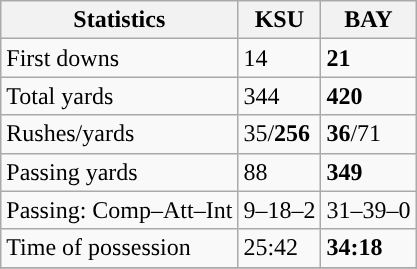<table class="wikitable" style="float: left;">
<tr>
<th>Statistics</th>
<th>KSU</th>
<th>BAY</th>
</tr>
<tr>
<td>First downs</td>
<td>14</td>
<td><strong>21</strong></td>
</tr>
<tr>
<td>Total yards</td>
<td>344</td>
<td><strong>420</strong></td>
</tr>
<tr>
<td>Rushes/yards</td>
<td>35/<strong>256</strong></td>
<td><strong>36</strong>/71</td>
</tr>
<tr>
<td>Passing yards</td>
<td>88</td>
<td><strong>349</strong></td>
</tr>
<tr>
<td>Passing: Comp–Att–Int</td>
<td>9–18–2</td>
<td>31–39–0</td>
</tr>
<tr>
<td>Time of possession</td>
<td>25:42</td>
<td><strong>34:18</strong></td>
</tr>
<tr>
</tr>
</table>
